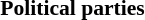<table class="toccolours" style="font-size:90%" width="250">
<tr>
<th>Political parties</th>
</tr>
<tr>
<td><br>

</td>
</tr>
</table>
